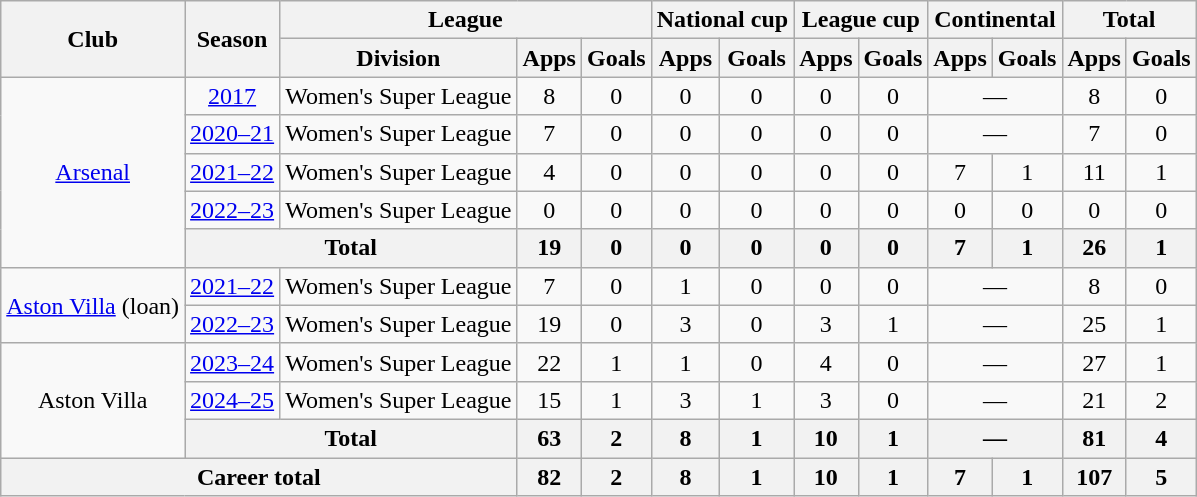<table class="wikitable" style="text-align:center">
<tr>
<th rowspan="2">Club</th>
<th rowspan="2">Season</th>
<th colspan="3">League</th>
<th colspan="2">National cup</th>
<th colspan="2">League cup</th>
<th colspan="2">Continental</th>
<th colspan="2">Total</th>
</tr>
<tr>
<th>Division</th>
<th>Apps</th>
<th>Goals</th>
<th>Apps</th>
<th>Goals</th>
<th>Apps</th>
<th>Goals</th>
<th>Apps</th>
<th>Goals</th>
<th>Apps</th>
<th>Goals</th>
</tr>
<tr>
<td rowspan="5"><a href='#'>Arsenal</a></td>
<td><a href='#'>2017</a></td>
<td>Women's Super League</td>
<td>8</td>
<td>0</td>
<td>0</td>
<td>0</td>
<td>0</td>
<td>0</td>
<td colspan="2">—</td>
<td>8</td>
<td>0</td>
</tr>
<tr>
<td><a href='#'>2020–21</a></td>
<td>Women's Super League</td>
<td>7</td>
<td>0</td>
<td>0</td>
<td>0</td>
<td>0</td>
<td>0</td>
<td colspan="2">—</td>
<td>7</td>
<td>0</td>
</tr>
<tr>
<td><a href='#'>2021–22</a></td>
<td>Women's Super League</td>
<td>4</td>
<td>0</td>
<td>0</td>
<td>0</td>
<td>0</td>
<td>0</td>
<td>7</td>
<td>1</td>
<td>11</td>
<td>1</td>
</tr>
<tr>
<td><a href='#'>2022–23</a></td>
<td>Women's Super League</td>
<td>0</td>
<td>0</td>
<td>0</td>
<td>0</td>
<td>0</td>
<td>0</td>
<td>0</td>
<td>0</td>
<td>0</td>
<td>0</td>
</tr>
<tr>
<th colspan="2">Total</th>
<th>19</th>
<th>0</th>
<th>0</th>
<th>0</th>
<th>0</th>
<th>0</th>
<th>7</th>
<th>1</th>
<th>26</th>
<th>1</th>
</tr>
<tr>
<td rowspan="2"><a href='#'>Aston Villa</a> (loan)</td>
<td><a href='#'>2021–22</a></td>
<td>Women's Super League</td>
<td>7</td>
<td>0</td>
<td>1</td>
<td>0</td>
<td>0</td>
<td>0</td>
<td colspan="2">—</td>
<td>8</td>
<td>0</td>
</tr>
<tr>
<td><a href='#'>2022–23</a></td>
<td>Women's Super League</td>
<td>19</td>
<td>0</td>
<td>3</td>
<td>0</td>
<td>3</td>
<td>1</td>
<td colspan="2">—</td>
<td>25</td>
<td>1</td>
</tr>
<tr>
<td rowspan="3">Aston Villa</td>
<td><a href='#'>2023–24</a></td>
<td>Women's Super League</td>
<td>22</td>
<td>1</td>
<td>1</td>
<td>0</td>
<td>4</td>
<td>0</td>
<td colspan="2">—</td>
<td>27</td>
<td>1</td>
</tr>
<tr>
<td><a href='#'>2024–25</a></td>
<td>Women's Super League</td>
<td>15</td>
<td>1</td>
<td>3</td>
<td>1</td>
<td>3</td>
<td>0</td>
<td colspan="2">—</td>
<td>21</td>
<td>2</td>
</tr>
<tr>
<th colspan="2">Total</th>
<th>63</th>
<th>2</th>
<th>8</th>
<th>1</th>
<th>10</th>
<th>1</th>
<th colspan="2">—</th>
<th>81</th>
<th>4</th>
</tr>
<tr>
<th colspan="3">Career total</th>
<th>82</th>
<th>2</th>
<th>8</th>
<th>1</th>
<th>10</th>
<th>1</th>
<th>7</th>
<th>1</th>
<th>107</th>
<th>5</th>
</tr>
</table>
